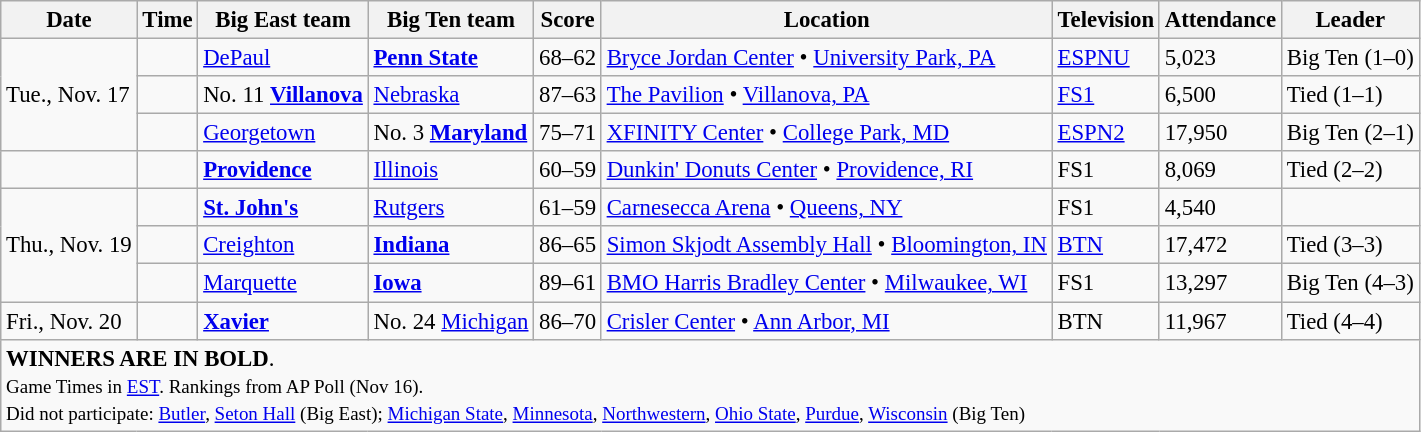<table class="wikitable" style="font-size: 95%">
<tr>
<th>Date</th>
<th>Time</th>
<th>Big East team</th>
<th>Big Ten team</th>
<th>Score</th>
<th>Location</th>
<th>Television</th>
<th>Attendance</th>
<th>Leader</th>
</tr>
<tr>
<td rowspan=3>Tue., Nov. 17</td>
<td></td>
<td><a href='#'>DePaul</a></td>
<td><a href='#'><strong>Penn State</strong></a></td>
<td>68–62</td>
<td><a href='#'>Bryce Jordan Center</a> • <a href='#'>University Park, PA</a></td>
<td><a href='#'>ESPNU</a></td>
<td>5,023</td>
<td>Big Ten (1–0)</td>
</tr>
<tr>
<td></td>
<td>No. 11 <a href='#'><strong>Villanova</strong></a></td>
<td><a href='#'>Nebraska</a></td>
<td>87–63</td>
<td><a href='#'>The Pavilion</a> • <a href='#'>Villanova, PA</a></td>
<td><a href='#'>FS1</a></td>
<td>6,500</td>
<td>Tied (1–1)</td>
</tr>
<tr>
<td></td>
<td><a href='#'>Georgetown</a></td>
<td>No. 3 <a href='#'><strong>Maryland</strong></a></td>
<td>75–71</td>
<td><a href='#'>XFINITY Center</a> • <a href='#'>College Park, MD</a></td>
<td><a href='#'>ESPN2</a></td>
<td>17,950</td>
<td>Big Ten (2–1)</td>
</tr>
<tr>
<td rowspan=1></td>
<td></td>
<td><a href='#'><strong>Providence</strong></a></td>
<td><a href='#'>Illinois</a></td>
<td>60–59</td>
<td><a href='#'>Dunkin' Donuts Center</a> • <a href='#'>Providence, RI</a></td>
<td>FS1</td>
<td>8,069</td>
<td>Tied (2–2)</td>
</tr>
<tr>
<td rowspan=3>Thu., Nov. 19</td>
<td></td>
<td><a href='#'><strong>St. John's</strong></a></td>
<td><a href='#'>Rutgers</a></td>
<td>61–59</td>
<td><a href='#'>Carnesecca Arena</a> • <a href='#'>Queens, NY</a></td>
<td>FS1</td>
<td>4,540</td>
<td></td>
</tr>
<tr>
<td></td>
<td><a href='#'>Creighton</a></td>
<td><a href='#'><strong>Indiana</strong></a></td>
<td>86–65</td>
<td><a href='#'>Simon Skjodt Assembly Hall</a> • <a href='#'>Bloomington, IN</a></td>
<td><a href='#'>BTN</a></td>
<td>17,472</td>
<td>Tied (3–3)</td>
</tr>
<tr>
<td></td>
<td><a href='#'>Marquette</a></td>
<td><a href='#'><strong>Iowa</strong></a></td>
<td>89–61</td>
<td><a href='#'>BMO Harris Bradley Center</a> • <a href='#'>Milwaukee, WI</a></td>
<td>FS1</td>
<td>13,297</td>
<td>Big Ten (4–3)</td>
</tr>
<tr>
<td rowspan=1>Fri., Nov. 20</td>
<td></td>
<td><a href='#'><strong>Xavier</strong></a></td>
<td>No. 24 <a href='#'>Michigan</a></td>
<td>86–70</td>
<td><a href='#'>Crisler Center</a> • <a href='#'>Ann Arbor, MI</a></td>
<td>BTN</td>
<td>11,967</td>
<td>Tied (4–4)</td>
</tr>
<tr>
<td colspan=9><strong>WINNERS ARE IN BOLD</strong>.<br><small>Game Times in <a href='#'>EST</a>. Rankings from AP Poll (Nov 16).<br>Did not participate: <a href='#'>Butler</a>, <a href='#'>Seton Hall</a> (Big East); <a href='#'>Michigan State</a>, <a href='#'>Minnesota</a>, <a href='#'>Northwestern</a>, <a href='#'>Ohio State</a>, <a href='#'>Purdue</a>, <a href='#'>Wisconsin</a> (Big Ten)</small></td>
</tr>
</table>
